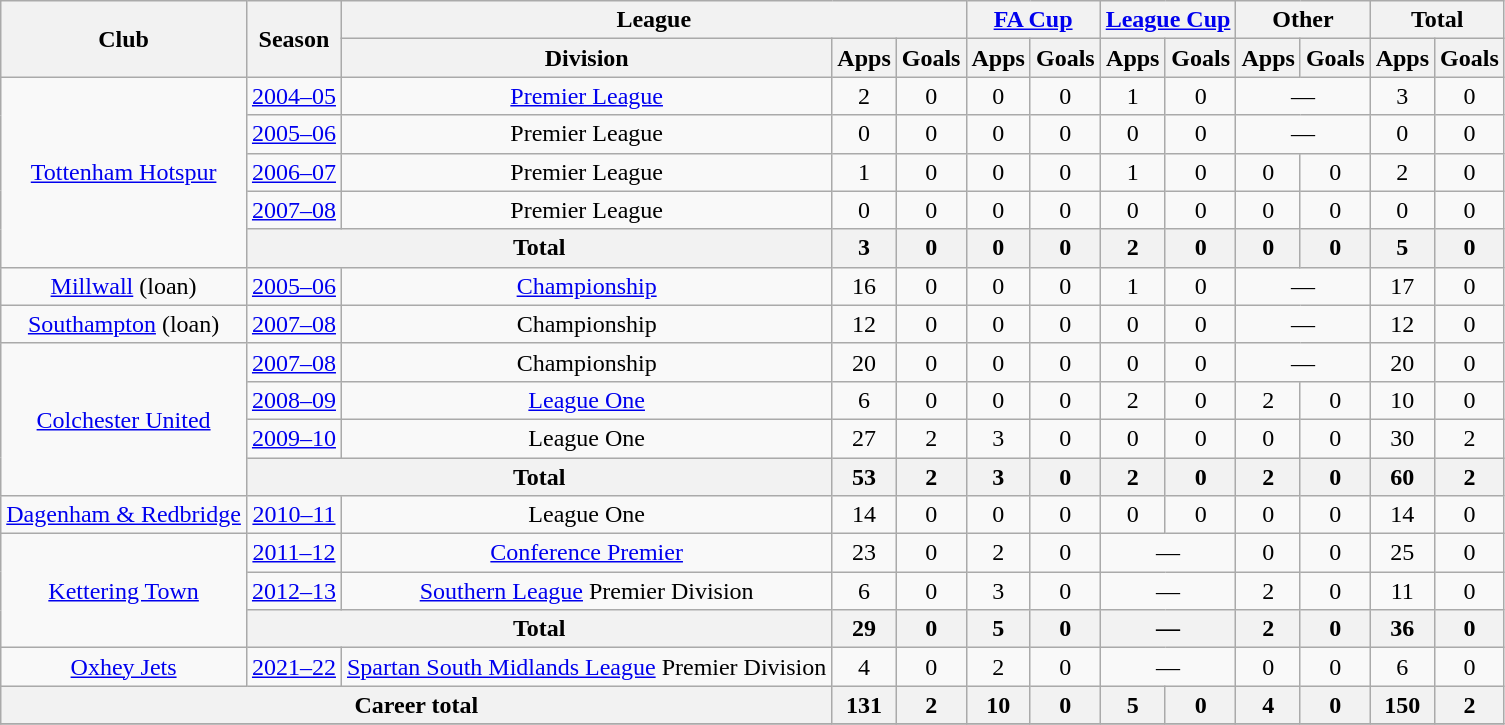<table class=wikitable style="text-align:center">
<tr>
<th rowspan="2">Club</th>
<th rowspan="2">Season</th>
<th colspan="3">League</th>
<th colspan="2"><a href='#'>FA Cup</a></th>
<th colspan="2"><a href='#'>League Cup</a></th>
<th colspan="2">Other</th>
<th colspan="2">Total</th>
</tr>
<tr>
<th>Division</th>
<th>Apps</th>
<th>Goals</th>
<th>Apps</th>
<th>Goals</th>
<th>Apps</th>
<th>Goals</th>
<th>Apps</th>
<th>Goals</th>
<th>Apps</th>
<th>Goals</th>
</tr>
<tr>
<td rowspan="5"><a href='#'>Tottenham Hotspur</a></td>
<td><a href='#'>2004–05</a></td>
<td><a href='#'>Premier League</a></td>
<td>2</td>
<td>0</td>
<td>0</td>
<td>0</td>
<td>1</td>
<td>0</td>
<td colspan="2">—</td>
<td>3</td>
<td>0</td>
</tr>
<tr>
<td><a href='#'>2005–06</a></td>
<td>Premier League</td>
<td>0</td>
<td>0</td>
<td>0</td>
<td>0</td>
<td>0</td>
<td>0</td>
<td colspan="2">—</td>
<td>0</td>
<td>0</td>
</tr>
<tr>
<td><a href='#'>2006–07</a></td>
<td>Premier League</td>
<td>1</td>
<td>0</td>
<td>0</td>
<td>0</td>
<td>1</td>
<td>0</td>
<td>0</td>
<td>0</td>
<td>2</td>
<td>0</td>
</tr>
<tr>
<td><a href='#'>2007–08</a></td>
<td>Premier League</td>
<td>0</td>
<td>0</td>
<td>0</td>
<td>0</td>
<td>0</td>
<td>0</td>
<td>0</td>
<td>0</td>
<td>0</td>
<td>0</td>
</tr>
<tr>
<th colspan="2">Total</th>
<th>3</th>
<th>0</th>
<th>0</th>
<th>0</th>
<th>2</th>
<th>0</th>
<th>0</th>
<th>0</th>
<th>5</th>
<th>0</th>
</tr>
<tr>
<td><a href='#'>Millwall</a> (loan)</td>
<td><a href='#'>2005–06</a></td>
<td><a href='#'>Championship</a></td>
<td>16</td>
<td>0</td>
<td>0</td>
<td>0</td>
<td>1</td>
<td>0</td>
<td colspan="2">—</td>
<td>17</td>
<td>0</td>
</tr>
<tr>
<td><a href='#'>Southampton</a> (loan)</td>
<td><a href='#'>2007–08</a></td>
<td>Championship</td>
<td>12</td>
<td>0</td>
<td>0</td>
<td>0</td>
<td>0</td>
<td>0</td>
<td colspan="2">—</td>
<td>12</td>
<td>0</td>
</tr>
<tr>
<td rowspan="4"><a href='#'>Colchester United</a></td>
<td><a href='#'>2007–08</a></td>
<td>Championship</td>
<td>20</td>
<td>0</td>
<td>0</td>
<td>0</td>
<td>0</td>
<td>0</td>
<td colspan="2">—</td>
<td>20</td>
<td>0</td>
</tr>
<tr>
<td><a href='#'>2008–09</a></td>
<td><a href='#'>League One</a></td>
<td>6</td>
<td>0</td>
<td>0</td>
<td>0</td>
<td>2</td>
<td>0</td>
<td>2</td>
<td>0</td>
<td>10</td>
<td>0</td>
</tr>
<tr>
<td><a href='#'>2009–10</a></td>
<td>League One</td>
<td>27</td>
<td>2</td>
<td>3</td>
<td>0</td>
<td>0</td>
<td>0</td>
<td>0</td>
<td>0</td>
<td>30</td>
<td>2</td>
</tr>
<tr>
<th colspan="2">Total</th>
<th>53</th>
<th>2</th>
<th>3</th>
<th>0</th>
<th>2</th>
<th>0</th>
<th>2</th>
<th>0</th>
<th>60</th>
<th>2</th>
</tr>
<tr>
<td><a href='#'>Dagenham & Redbridge</a></td>
<td><a href='#'>2010–11</a></td>
<td>League One</td>
<td>14</td>
<td>0</td>
<td>0</td>
<td>0</td>
<td>0</td>
<td>0</td>
<td>0</td>
<td>0</td>
<td>14</td>
<td>0</td>
</tr>
<tr>
<td rowspan="3"><a href='#'>Kettering Town</a></td>
<td><a href='#'>2011–12</a></td>
<td><a href='#'>Conference Premier</a></td>
<td>23</td>
<td>0</td>
<td>2</td>
<td>0</td>
<td colspan="2">—</td>
<td>0</td>
<td>0</td>
<td>25</td>
<td>0</td>
</tr>
<tr>
<td><a href='#'>2012–13</a></td>
<td><a href='#'>Southern League</a> Premier Division</td>
<td>6</td>
<td>0</td>
<td>3</td>
<td>0</td>
<td colspan="2">—</td>
<td>2</td>
<td>0</td>
<td>11</td>
<td>0</td>
</tr>
<tr>
<th colspan="2">Total</th>
<th>29</th>
<th>0</th>
<th>5</th>
<th>0</th>
<th colspan="2">—</th>
<th>2</th>
<th>0</th>
<th>36</th>
<th>0</th>
</tr>
<tr>
<td><a href='#'>Oxhey Jets</a></td>
<td><a href='#'>2021–22</a></td>
<td><a href='#'>Spartan South Midlands League</a> Premier Division</td>
<td>4</td>
<td>0</td>
<td>2</td>
<td>0</td>
<td colspan="2">—</td>
<td>0</td>
<td>0</td>
<td>6</td>
<td>0</td>
</tr>
<tr>
<th colspan="3">Career total</th>
<th>131</th>
<th>2</th>
<th>10</th>
<th>0</th>
<th>5</th>
<th>0</th>
<th>4</th>
<th>0</th>
<th>150</th>
<th>2</th>
</tr>
<tr>
</tr>
</table>
